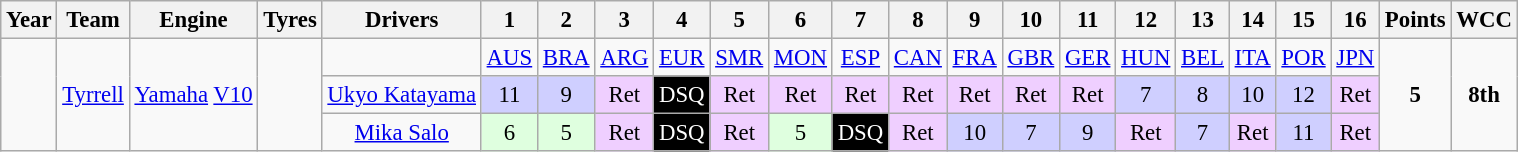<table class="wikitable" style="text-align:center; font-size:95%">
<tr>
<th>Year</th>
<th>Team</th>
<th>Engine</th>
<th>Tyres</th>
<th>Drivers</th>
<th>1</th>
<th>2</th>
<th>3</th>
<th>4</th>
<th>5</th>
<th>6</th>
<th>7</th>
<th>8</th>
<th>9</th>
<th>10</th>
<th>11</th>
<th>12</th>
<th>13</th>
<th>14</th>
<th>15</th>
<th>16</th>
<th>Points</th>
<th>WCC</th>
</tr>
<tr>
<td rowspan="3"></td>
<td rowspan="3"><a href='#'>Tyrrell</a></td>
<td rowspan="3"><a href='#'>Yamaha</a> <a href='#'>V10</a></td>
<td rowspan="3"></td>
<td></td>
<td><a href='#'>AUS</a></td>
<td><a href='#'>BRA</a></td>
<td><a href='#'>ARG</a></td>
<td><a href='#'>EUR</a></td>
<td><a href='#'>SMR</a></td>
<td><a href='#'>MON</a></td>
<td><a href='#'>ESP</a></td>
<td><a href='#'>CAN</a></td>
<td><a href='#'>FRA</a></td>
<td><a href='#'>GBR</a></td>
<td><a href='#'>GER</a></td>
<td><a href='#'>HUN</a></td>
<td><a href='#'>BEL</a></td>
<td><a href='#'>ITA</a></td>
<td><a href='#'>POR</a></td>
<td><a href='#'>JPN</a></td>
<td rowspan="3"><strong>5</strong></td>
<td rowspan="3"><strong>8th</strong></td>
</tr>
<tr>
<td><a href='#'>Ukyo Katayama</a></td>
<td style="background:#CFCFFF;">11</td>
<td style="background:#CFCFFF;">9</td>
<td style="background:#EFCFFF;">Ret</td>
<td style="background:#000000; color:white">DSQ</td>
<td style="background:#EFCFFF;">Ret</td>
<td style="background:#EFCFFF;">Ret</td>
<td style="background:#EFCFFF;">Ret</td>
<td style="background:#EFCFFF;">Ret</td>
<td style="background:#EFCFFF;">Ret</td>
<td style="background:#EFCFFF;">Ret</td>
<td style="background:#EFCFFF;">Ret</td>
<td style="background:#CFCFFF;">7</td>
<td style="background:#CFCFFF;">8</td>
<td style="background:#CFCFFF;">10</td>
<td style="background:#CFCFFF;">12</td>
<td style="background:#EFCFFF;">Ret</td>
</tr>
<tr>
<td><a href='#'>Mika Salo</a></td>
<td style="background:#DFFFDF;">6</td>
<td style="background:#DFFFDF;">5</td>
<td style="background:#EFCFFF;">Ret</td>
<td style="background:#000000; color:white">DSQ</td>
<td style="background:#EFCFFF;">Ret</td>
<td style="background:#DFFFDF;">5</td>
<td style="background:#000000; color:white">DSQ</td>
<td style="background:#EFCFFF;">Ret</td>
<td style="background:#CFCFFF;">10</td>
<td style="background:#CFCFFF;">7</td>
<td style="background:#CFCFFF;">9</td>
<td style="background:#EFCFFF;">Ret</td>
<td style="background:#CFCFFF;">7</td>
<td style="background:#EFCFFF;">Ret</td>
<td style="background:#CFCFFF;">11</td>
<td style="background:#EFCFFF;">Ret</td>
</tr>
</table>
